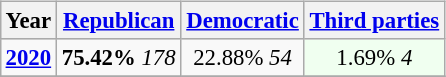<table class="wikitable" style="float:right; font-size:95%;">
<tr bgcolor=lightgrey>
<th>Year</th>
<th><a href='#'>Republican</a></th>
<th><a href='#'>Democratic</a></th>
<th><a href='#'>Third parties</a></th>
</tr>
<tr>
<td style="text-align:center;" ><strong><a href='#'>2020</a></strong></td>
<td style="text-align:center;" ><strong>75.42%</strong> <em>178</em></td>
<td style="text-align:center;" >22.88% <em>54</em></td>
<td style="text-align:center; background:honeyDew;">1.69% <em>4</em></td>
</tr>
<tr>
</tr>
</table>
